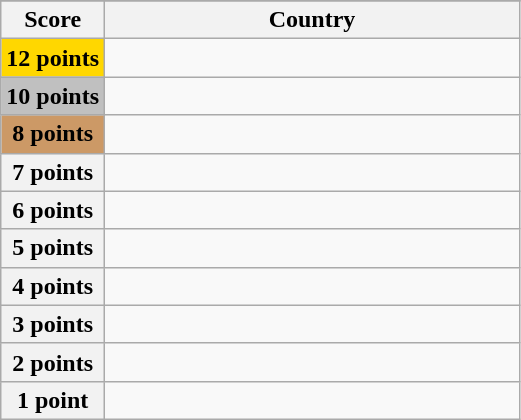<table class="wikitable">
<tr>
</tr>
<tr>
<th scope="col" width="20%">Score</th>
<th scope="col">Country</th>
</tr>
<tr>
<th scope="row" style="background:gold">12 points</th>
<td></td>
</tr>
<tr>
<th scope="row" style="background:silver">10 points</th>
<td></td>
</tr>
<tr>
<th scope="row" style="background:#CC9966">8 points</th>
<td></td>
</tr>
<tr>
<th scope="row">7 points</th>
<td></td>
</tr>
<tr>
<th scope="row">6 points</th>
<td></td>
</tr>
<tr>
<th scope="row">5 points</th>
<td></td>
</tr>
<tr>
<th scope="row">4 points</th>
<td></td>
</tr>
<tr>
<th scope="row">3 points</th>
<td></td>
</tr>
<tr>
<th scope="row">2 points</th>
<td></td>
</tr>
<tr>
<th scope="row">1 point</th>
<td></td>
</tr>
</table>
